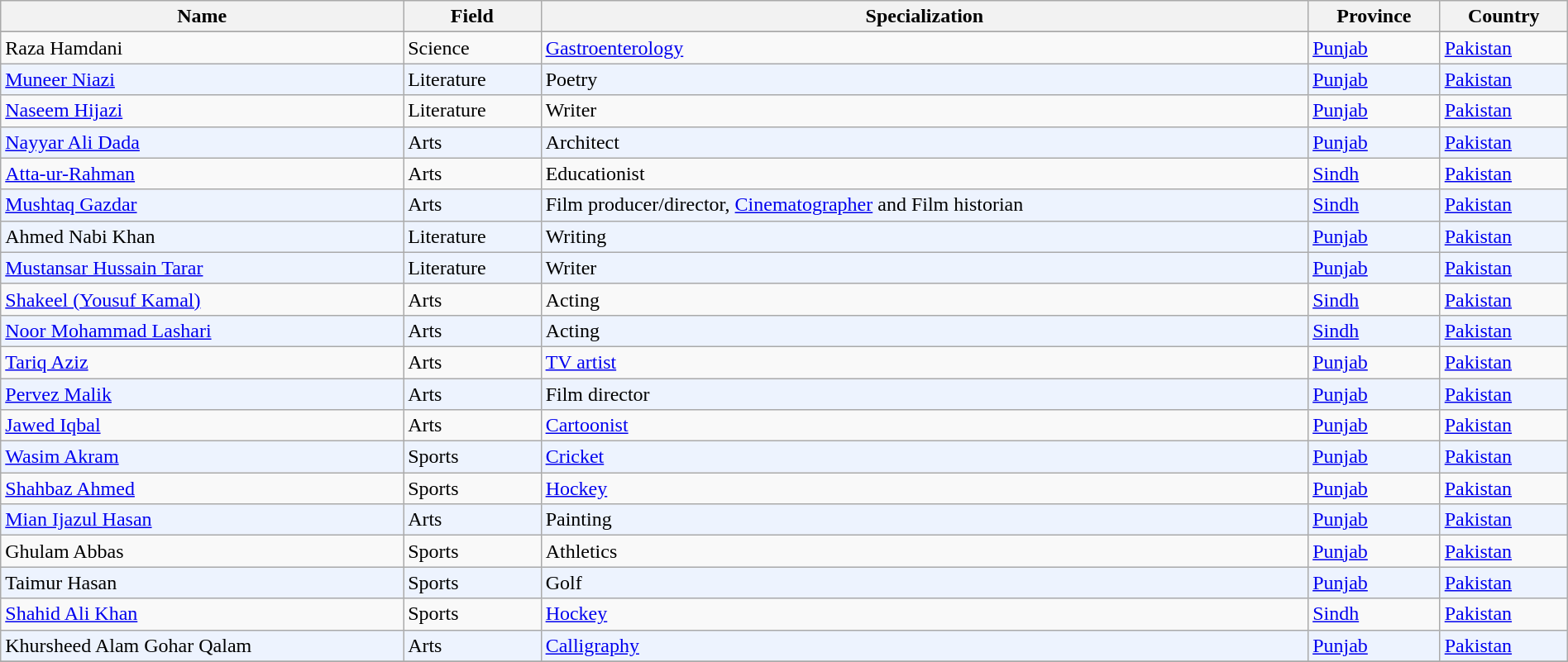<table class="wikitable sortable" width="100%">
<tr>
<th>Name</th>
<th>Field</th>
<th>Specialization</th>
<th>Province</th>
<th>Country</th>
</tr>
<tr bgcolor=#edf3fe>
</tr>
<tr>
<td>Raza Hamdani</td>
<td>Science</td>
<td><a href='#'>Gastroenterology</a></td>
<td><a href='#'>Punjab</a></td>
<td><a href='#'>Pakistan</a></td>
</tr>
<tr bgcolor=#edf3fe>
<td><a href='#'>Muneer Niazi</a></td>
<td>Literature</td>
<td>Poetry</td>
<td><a href='#'>Punjab</a></td>
<td><a href='#'>Pakistan</a></td>
</tr>
<tr>
<td><a href='#'>Naseem Hijazi</a></td>
<td>Literature</td>
<td>Writer</td>
<td><a href='#'>Punjab</a></td>
<td><a href='#'>Pakistan</a></td>
</tr>
<tr bgcolor=#edf3fe>
<td><a href='#'>Nayyar Ali Dada</a></td>
<td>Arts</td>
<td>Architect</td>
<td><a href='#'>Punjab</a></td>
<td><a href='#'>Pakistan</a></td>
</tr>
<tr>
<td><a href='#'>Atta-ur-Rahman</a></td>
<td>Arts</td>
<td>Educationist</td>
<td><a href='#'>Sindh</a></td>
<td><a href='#'>Pakistan</a></td>
</tr>
<tr bgcolor=#edf3fe>
<td><a href='#'>Mushtaq Gazdar</a></td>
<td>Arts</td>
<td>Film producer/director, <a href='#'>Cinematographer</a> and Film historian</td>
<td><a href='#'>Sindh</a></td>
<td><a href='#'>Pakistan</a></td>
</tr>
<tr bgcolor=#edf3fe>
<td>Ahmed Nabi Khan</td>
<td>Literature</td>
<td>Writing</td>
<td><a href='#'>Punjab</a></td>
<td><a href='#'>Pakistan</a></td>
</tr>
<tr bgcolor=#edf3fe>
<td><a href='#'>Mustansar Hussain Tarar</a></td>
<td>Literature</td>
<td>Writer</td>
<td><a href='#'>Punjab</a></td>
<td><a href='#'>Pakistan</a></td>
</tr>
<tr>
<td><a href='#'>Shakeel (Yousuf Kamal)</a></td>
<td>Arts</td>
<td>Acting</td>
<td><a href='#'>Sindh</a></td>
<td><a href='#'>Pakistan</a></td>
</tr>
<tr bgcolor=#edf3fe>
<td><a href='#'>Noor Mohammad Lashari</a></td>
<td>Arts</td>
<td>Acting</td>
<td><a href='#'>Sindh</a></td>
<td><a href='#'>Pakistan</a></td>
</tr>
<tr>
<td><a href='#'>Tariq Aziz</a></td>
<td>Arts</td>
<td><a href='#'>TV artist</a></td>
<td><a href='#'>Punjab</a></td>
<td><a href='#'>Pakistan</a></td>
</tr>
<tr bgcolor=#edf3fe>
<td><a href='#'>Pervez Malik</a></td>
<td>Arts</td>
<td>Film director</td>
<td><a href='#'>Punjab</a></td>
<td><a href='#'>Pakistan</a></td>
</tr>
<tr>
<td><a href='#'>Jawed Iqbal</a></td>
<td>Arts</td>
<td><a href='#'>Cartoonist</a></td>
<td><a href='#'>Punjab</a></td>
<td><a href='#'>Pakistan</a></td>
</tr>
<tr bgcolor=#edf3fe>
<td><a href='#'>Wasim Akram</a></td>
<td>Sports</td>
<td><a href='#'>Cricket</a></td>
<td><a href='#'>Punjab</a></td>
<td><a href='#'>Pakistan</a></td>
</tr>
<tr>
<td><a href='#'>Shahbaz Ahmed</a></td>
<td>Sports</td>
<td><a href='#'>Hockey</a></td>
<td><a href='#'>Punjab</a></td>
<td><a href='#'>Pakistan</a></td>
</tr>
<tr bgcolor=#edf3fe>
<td><a href='#'>Mian Ijazul Hasan</a></td>
<td>Arts</td>
<td>Painting</td>
<td><a href='#'>Punjab</a></td>
<td><a href='#'>Pakistan</a></td>
</tr>
<tr>
<td>Ghulam Abbas</td>
<td>Sports</td>
<td>Athletics</td>
<td><a href='#'>Punjab</a></td>
<td><a href='#'>Pakistan</a></td>
</tr>
<tr bgcolor=#edf3fe>
<td>Taimur Hasan</td>
<td>Sports</td>
<td>Golf</td>
<td><a href='#'>Punjab</a></td>
<td><a href='#'>Pakistan</a></td>
</tr>
<tr>
<td><a href='#'>Shahid Ali Khan</a></td>
<td>Sports</td>
<td><a href='#'>Hockey</a></td>
<td><a href='#'>Sindh</a></td>
<td><a href='#'>Pakistan</a></td>
</tr>
<tr bgcolor=#edf3fe>
<td>Khursheed Alam Gohar Qalam</td>
<td>Arts</td>
<td><a href='#'>Calligraphy</a></td>
<td><a href='#'>Punjab</a></td>
<td><a href='#'>Pakistan</a></td>
</tr>
<tr>
</tr>
</table>
